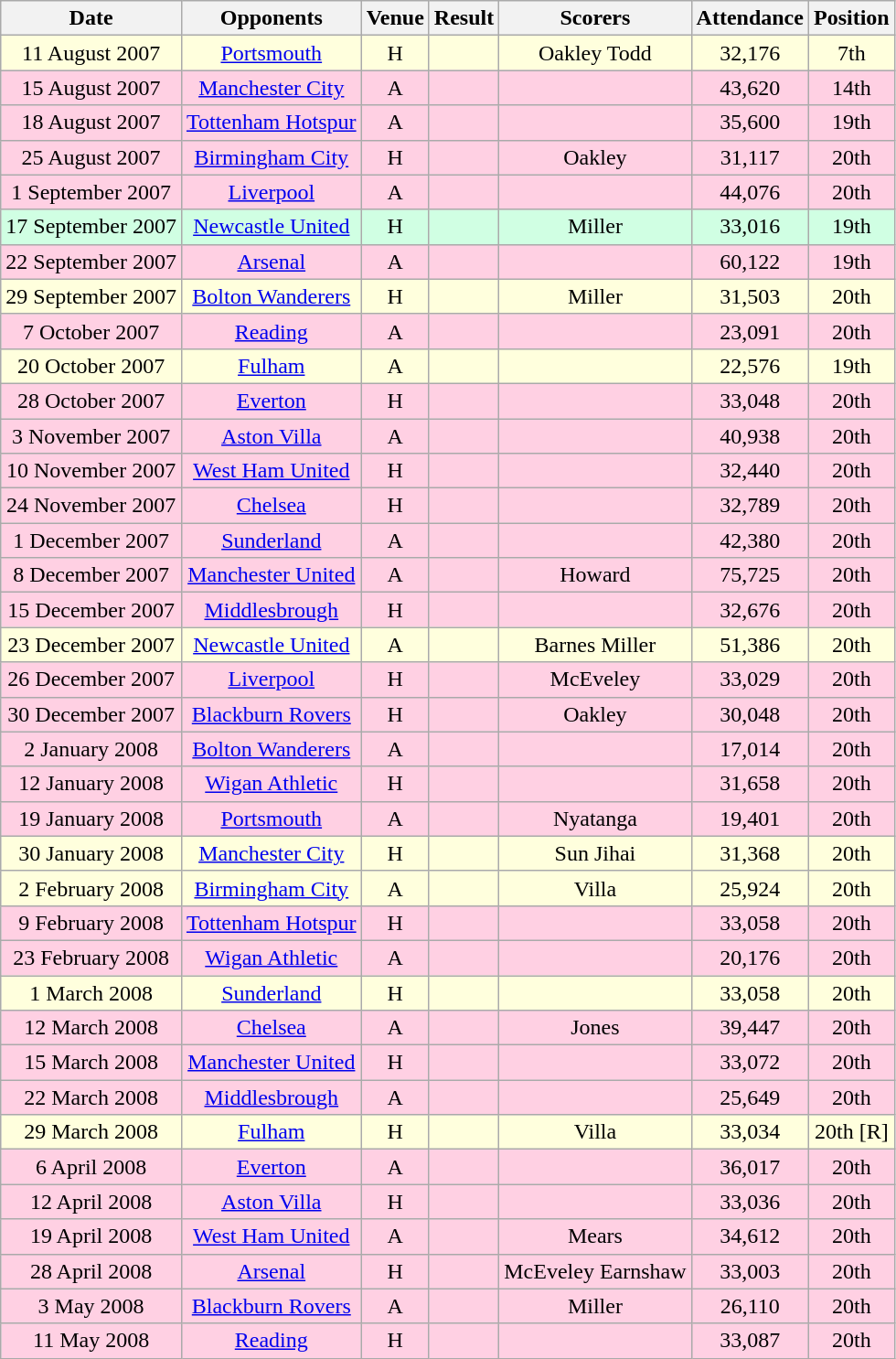<table class="wikitable sortable" style="text-align:center;">
<tr>
<th>Date</th>
<th>Opponents</th>
<th>Venue</th>
<th>Result</th>
<th>Scorers</th>
<th>Attendance</th>
<th>Position</th>
</tr>
<tr bgcolor="#ffffdd">
<td>11 August 2007</td>
<td><a href='#'>Portsmouth</a></td>
<td>H</td>
<td></td>
<td>Oakley  Todd </td>
<td>32,176</td>
<td>7th</td>
</tr>
<tr bgcolor="#ffd0e3">
<td>15 August 2007</td>
<td><a href='#'>Manchester City</a></td>
<td>A</td>
<td></td>
<td></td>
<td>43,620</td>
<td>14th</td>
</tr>
<tr bgcolor="#ffd0e3">
<td>18 August 2007</td>
<td><a href='#'>Tottenham Hotspur</a></td>
<td>A</td>
<td></td>
<td></td>
<td>35,600</td>
<td>19th</td>
</tr>
<tr bgcolor="#ffd0e3">
<td>25 August 2007</td>
<td><a href='#'>Birmingham City</a></td>
<td>H</td>
<td></td>
<td>Oakley </td>
<td>31,117</td>
<td>20th</td>
</tr>
<tr bgcolor="ffd0e3">
<td>1 September 2007</td>
<td><a href='#'>Liverpool</a></td>
<td>A</td>
<td></td>
<td></td>
<td>44,076</td>
<td>20th</td>
</tr>
<tr bgcolor="#d0ffe3">
<td>17 September 2007</td>
<td><a href='#'>Newcastle United</a></td>
<td>H</td>
<td></td>
<td>Miller </td>
<td>33,016</td>
<td>19th</td>
</tr>
<tr bgcolor="#ffd0e3">
<td>22 September 2007</td>
<td><a href='#'>Arsenal</a></td>
<td>A</td>
<td></td>
<td></td>
<td>60,122</td>
<td>19th</td>
</tr>
<tr bgcolor="#ffffdd">
<td>29 September 2007</td>
<td><a href='#'>Bolton Wanderers</a></td>
<td>H</td>
<td></td>
<td>Miller </td>
<td>31,503</td>
<td>20th</td>
</tr>
<tr bgcolor="#ffd0e3">
<td>7 October 2007</td>
<td><a href='#'>Reading</a></td>
<td>A</td>
<td></td>
<td></td>
<td>23,091</td>
<td>20th</td>
</tr>
<tr bgcolor="#ffffdd">
<td>20 October 2007</td>
<td><a href='#'>Fulham</a></td>
<td>A</td>
<td></td>
<td></td>
<td>22,576</td>
<td>19th</td>
</tr>
<tr bgcolor="ffd0e3">
<td>28 October 2007</td>
<td><a href='#'>Everton</a></td>
<td>H</td>
<td></td>
<td></td>
<td>33,048</td>
<td>20th</td>
</tr>
<tr bgcolor="ffd0e3">
<td>3 November 2007</td>
<td><a href='#'>Aston Villa</a></td>
<td>A</td>
<td></td>
<td></td>
<td>40,938</td>
<td>20th</td>
</tr>
<tr bgcolor="#ffd0e3">
<td>10 November 2007</td>
<td><a href='#'>West Ham United</a></td>
<td>H</td>
<td></td>
<td></td>
<td>32,440</td>
<td>20th</td>
</tr>
<tr bgcolor="#ffd0e3">
<td>24 November 2007</td>
<td><a href='#'>Chelsea</a></td>
<td>H</td>
<td></td>
<td></td>
<td>32,789</td>
<td>20th</td>
</tr>
<tr bgcolor="#ffd0e3">
<td>1 December 2007</td>
<td><a href='#'>Sunderland</a></td>
<td>A</td>
<td></td>
<td></td>
<td>42,380</td>
<td>20th</td>
</tr>
<tr bgcolor="#ffd0e3">
<td>8 December 2007</td>
<td><a href='#'>Manchester United</a></td>
<td>A</td>
<td></td>
<td>Howard </td>
<td>75,725</td>
<td>20th</td>
</tr>
<tr bgcolor="#ffd0e3">
<td>15 December 2007</td>
<td><a href='#'>Middlesbrough</a></td>
<td>H</td>
<td></td>
<td></td>
<td>32,676</td>
<td>20th</td>
</tr>
<tr bgcolor="#ffffdd">
<td>23 December 2007</td>
<td><a href='#'>Newcastle United</a></td>
<td>A</td>
<td></td>
<td>Barnes  Miller </td>
<td>51,386</td>
<td>20th</td>
</tr>
<tr bgcolor="#ffd0e3">
<td>26 December 2007</td>
<td><a href='#'>Liverpool</a></td>
<td>H</td>
<td></td>
<td>McEveley </td>
<td>33,029</td>
<td>20th</td>
</tr>
<tr bgcolor="#ffd0e3">
<td>30 December 2007</td>
<td><a href='#'>Blackburn Rovers</a></td>
<td>H</td>
<td></td>
<td>Oakley </td>
<td>30,048</td>
<td>20th</td>
</tr>
<tr bgcolor="#ffd0e3">
<td>2 January 2008</td>
<td><a href='#'>Bolton Wanderers</a></td>
<td>A</td>
<td></td>
<td></td>
<td>17,014</td>
<td>20th</td>
</tr>
<tr bgcolor="#ffd0e3">
<td>12 January 2008</td>
<td><a href='#'>Wigan Athletic</a></td>
<td>H</td>
<td></td>
<td></td>
<td>31,658</td>
<td>20th</td>
</tr>
<tr bgcolor="#ffd0e3">
<td>19 January 2008</td>
<td><a href='#'>Portsmouth</a></td>
<td>A</td>
<td></td>
<td>Nyatanga </td>
<td>19,401</td>
<td>20th</td>
</tr>
<tr bgcolor="#ffffdd">
<td>30 January 2008</td>
<td><a href='#'>Manchester City</a></td>
<td>H</td>
<td></td>
<td>Sun Jihai </td>
<td>31,368</td>
<td>20th</td>
</tr>
<tr bgcolor="#ffffdd">
<td>2 February 2008</td>
<td><a href='#'>Birmingham City</a></td>
<td>A</td>
<td></td>
<td>Villa </td>
<td>25,924</td>
<td>20th</td>
</tr>
<tr bgcolor="#ffd0e3">
<td>9 February 2008</td>
<td><a href='#'>Tottenham Hotspur</a></td>
<td>H</td>
<td></td>
<td></td>
<td>33,058</td>
<td>20th</td>
</tr>
<tr bgcolor="#ffd0e3">
<td>23 February 2008</td>
<td><a href='#'>Wigan Athletic</a></td>
<td>A</td>
<td></td>
<td></td>
<td>20,176</td>
<td>20th</td>
</tr>
<tr bgcolor="#ffffdd">
<td>1 March 2008</td>
<td><a href='#'>Sunderland</a></td>
<td>H</td>
<td></td>
<td></td>
<td>33,058</td>
<td>20th</td>
</tr>
<tr bgcolor="#ffd0e3">
<td>12 March 2008</td>
<td><a href='#'>Chelsea</a></td>
<td>A</td>
<td></td>
<td>Jones </td>
<td>39,447</td>
<td>20th</td>
</tr>
<tr bgcolor="#ffd0e3">
<td>15 March 2008</td>
<td><a href='#'>Manchester United</a></td>
<td>H</td>
<td></td>
<td></td>
<td>33,072</td>
<td>20th</td>
</tr>
<tr bgcolor="#ffd0e3">
<td>22 March 2008</td>
<td><a href='#'>Middlesbrough</a></td>
<td>A</td>
<td></td>
<td></td>
<td>25,649</td>
<td>20th</td>
</tr>
<tr bgcolor="#ffffdd">
<td>29 March 2008</td>
<td><a href='#'>Fulham</a></td>
<td>H</td>
<td></td>
<td>Villa </td>
<td>33,034</td>
<td>20th [R]</td>
</tr>
<tr bgcolor="#ffd0e3">
<td>6 April 2008</td>
<td><a href='#'>Everton</a></td>
<td>A</td>
<td></td>
<td></td>
<td>36,017</td>
<td>20th</td>
</tr>
<tr bgcolor="#ffd0e3">
<td>12 April 2008</td>
<td><a href='#'>Aston Villa</a></td>
<td>H</td>
<td></td>
<td></td>
<td>33,036</td>
<td>20th</td>
</tr>
<tr bgcolor="#ffd0e3">
<td>19 April 2008</td>
<td><a href='#'>West Ham United</a></td>
<td>A</td>
<td></td>
<td>Mears </td>
<td>34,612</td>
<td>20th</td>
</tr>
<tr bgcolor="#ffd0e3">
<td>28 April 2008</td>
<td><a href='#'>Arsenal</a></td>
<td>H</td>
<td></td>
<td>McEveley  Earnshaw </td>
<td>33,003</td>
<td>20th</td>
</tr>
<tr bgcolor="#ffd0e3">
<td>3 May 2008</td>
<td><a href='#'>Blackburn Rovers</a></td>
<td>A</td>
<td></td>
<td>Miller </td>
<td>26,110</td>
<td>20th</td>
</tr>
<tr bgcolor="#ffd0e3">
<td>11 May 2008</td>
<td><a href='#'>Reading</a></td>
<td>H</td>
<td></td>
<td></td>
<td>33,087</td>
<td>20th</td>
</tr>
</table>
